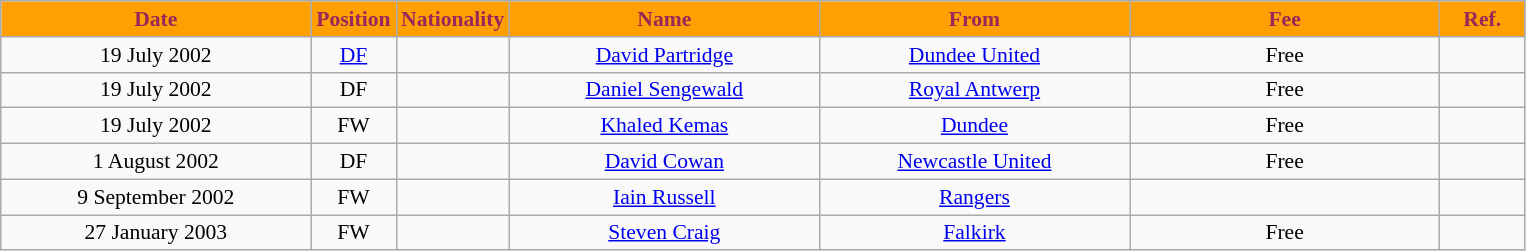<table class="wikitable"  style="text-align:center; font-size:90%; ">
<tr>
<th style="background:#ffa000; color:#98285c; width:200px;">Date</th>
<th style="background:#ffa000; color:#98285c; width:50px;">Position</th>
<th style="background:#ffa000; color:#98285c; width:50px;">Nationality</th>
<th style="background:#ffa000; color:#98285c; width:200px;">Name</th>
<th style="background:#ffa000; color:#98285c; width:200px;">From</th>
<th style="background:#ffa000; color:#98285c; width:200px;">Fee</th>
<th style="background:#ffa000; color:#98285c; width:50px;">Ref.</th>
</tr>
<tr>
<td>19 July 2002</td>
<td><a href='#'>DF</a></td>
<td></td>
<td><a href='#'>David Partridge</a></td>
<td><a href='#'>Dundee United</a></td>
<td>Free</td>
<td></td>
</tr>
<tr>
<td>19 July 2002</td>
<td>DF</td>
<td></td>
<td><a href='#'>Daniel Sengewald</a></td>
<td><a href='#'>Royal Antwerp</a></td>
<td>Free</td>
<td></td>
</tr>
<tr>
<td>19 July 2002</td>
<td>FW</td>
<td></td>
<td><a href='#'>Khaled Kemas</a></td>
<td><a href='#'>Dundee</a></td>
<td>Free</td>
<td></td>
</tr>
<tr>
<td>1 August 2002</td>
<td>DF</td>
<td></td>
<td><a href='#'>David Cowan</a></td>
<td><a href='#'>Newcastle United</a></td>
<td>Free</td>
<td></td>
</tr>
<tr>
<td>9 September 2002</td>
<td>FW</td>
<td></td>
<td><a href='#'>Iain Russell</a></td>
<td><a href='#'>Rangers</a></td>
<td></td>
<td></td>
</tr>
<tr>
<td>27 January 2003</td>
<td>FW</td>
<td></td>
<td><a href='#'>Steven Craig</a></td>
<td><a href='#'>Falkirk</a></td>
<td>Free</td>
<td></td>
</tr>
</table>
